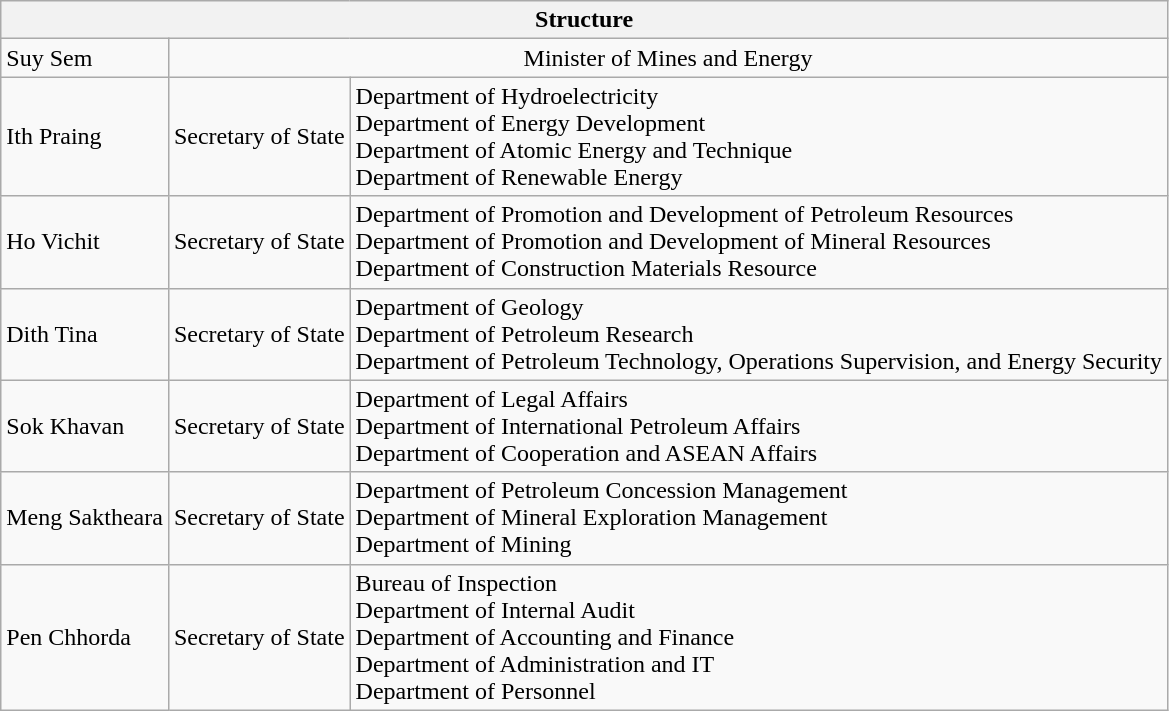<table class="wikitable">
<tr>
<th colspan="3" style="text-align:center;">Structure</th>
</tr>
<tr>
<td>Suy Sem</td>
<td colspan="2" style="text-align:center;">Minister of Mines and Energy</td>
</tr>
<tr>
<td>Ith Praing</td>
<td style="vertical-align:middle;">Secretary of State</td>
<td>Department of Hydroelectricity<br>Department of Energy Development<br>Department of Atomic Energy and Technique<br>Department of Renewable Energy</td>
</tr>
<tr>
<td>Ho Vichit</td>
<td style="vertical-align:middle;">Secretary of State</td>
<td>Department of Promotion and Development of Petroleum Resources<br>Department of Promotion and Development of Mineral Resources<br>Department of Construction Materials Resource</td>
</tr>
<tr>
<td>Dith Tina</td>
<td style="vertical-align:middle;">Secretary of State</td>
<td>Department of Geology<br>Department of Petroleum Research<br>Department of Petroleum Technology, Operations Supervision, and Energy Security</td>
</tr>
<tr>
<td>Sok Khavan</td>
<td style="vertical-align:middle;">Secretary of State</td>
<td>Department of Legal Affairs<br>Department of International Petroleum Affairs<br>Department of Cooperation and ASEAN Affairs</td>
</tr>
<tr>
<td>Meng Saktheara</td>
<td style="vertical-align:middle;">Secretary of State</td>
<td>Department of Petroleum Concession Management<br>Department of Mineral Exploration Management<br>Department of Mining</td>
</tr>
<tr>
<td>Pen Chhorda</td>
<td style="vertical-align:middle;">Secretary of State</td>
<td>Bureau of Inspection<br>Department of Internal Audit<br>Department of Accounting and Finance<br>Department of Administration and IT<br>Department of Personnel</td>
</tr>
</table>
